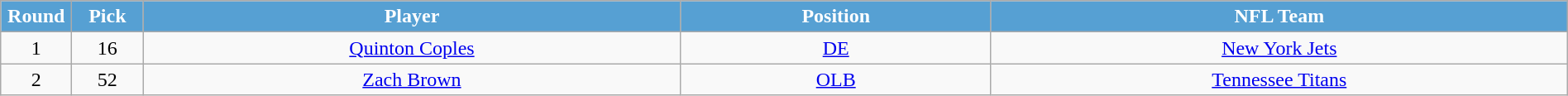<table class="wikitable" width="100%">
<tr align="center"  style="background:#56A0D3;color:#FFFFFF;">
<td style="width: 50px;"><strong>Round</strong></td>
<td style="width: 50px;"><strong>Pick</strong></td>
<td><strong>Player</strong></td>
<td><strong>Position</strong></td>
<td><strong>NFL Team</strong></td>
</tr>
<tr align="center" bgcolor="">
<td>1</td>
<td>16</td>
<td><a href='#'>Quinton Coples</a></td>
<td><a href='#'>DE</a></td>
<td><a href='#'>New York Jets</a></td>
</tr>
<tr align="center" bgcolor="">
<td>2</td>
<td>52</td>
<td><a href='#'>Zach Brown</a></td>
<td><a href='#'>OLB</a></td>
<td><a href='#'>Tennessee Titans</a></td>
</tr>
</table>
